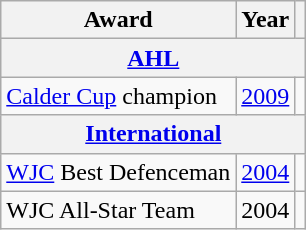<table class="wikitable">
<tr>
<th>Award</th>
<th>Year</th>
<th></th>
</tr>
<tr>
<th colspan="3"><a href='#'>AHL</a></th>
</tr>
<tr>
<td><a href='#'>Calder Cup</a> champion</td>
<td><a href='#'>2009</a></td>
<td></td>
</tr>
<tr>
<th colspan="3"><a href='#'>International</a></th>
</tr>
<tr>
<td><a href='#'>WJC</a> Best Defenceman</td>
<td><a href='#'>2004</a></td>
<td></td>
</tr>
<tr>
<td>WJC All-Star Team</td>
<td>2004</td>
<td></td>
</tr>
</table>
